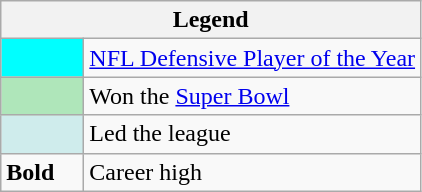<table class="wikitable">
<tr>
<th colspan="2">Legend</th>
</tr>
<tr>
<td style="background:#00ffff; width:3em;"></td>
<td><a href='#'>NFL Defensive Player of the Year</a></td>
</tr>
<tr>
<td style="background:#afe6ba; width:3em;"></td>
<td>Won the <a href='#'>Super Bowl</a></td>
</tr>
<tr>
<td style="background:#cfecec; width:3em;"></td>
<td>Led the league</td>
</tr>
<tr>
<td><strong>Bold</strong></td>
<td>Career high</td>
</tr>
</table>
